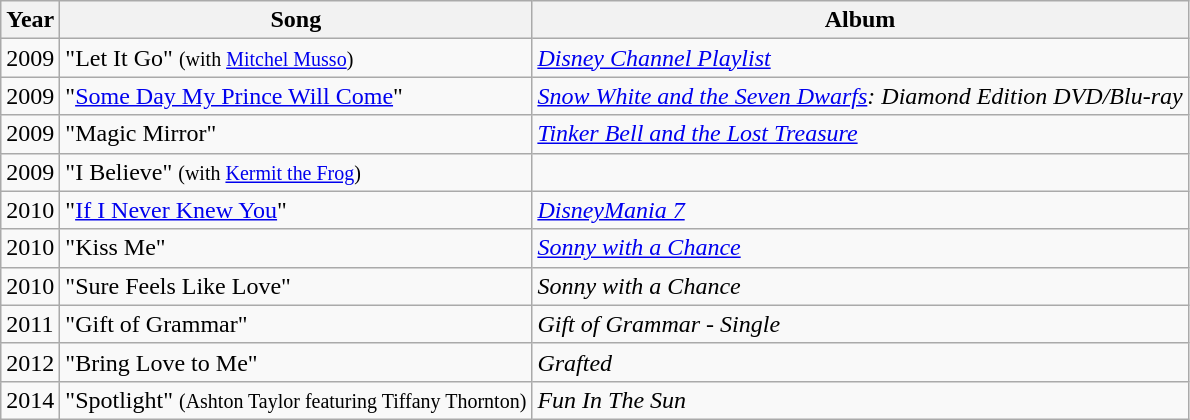<table class="wikitable">
<tr>
<th>Year</th>
<th>Song</th>
<th>Album</th>
</tr>
<tr>
<td>2009</td>
<td>"Let It Go" <small>(with <a href='#'>Mitchel Musso</a>)</small></td>
<td><em><a href='#'>Disney Channel Playlist</a></em></td>
</tr>
<tr>
<td>2009</td>
<td>"<a href='#'>Some Day My Prince Will Come</a>"</td>
<td><em><a href='#'>Snow White and the Seven Dwarfs</a>: Diamond Edition DVD/Blu-ray</em></td>
</tr>
<tr>
<td>2009</td>
<td>"Magic Mirror"</td>
<td><em><a href='#'>Tinker Bell and the Lost Treasure</a></em></td>
</tr>
<tr>
<td>2009</td>
<td>"I Believe" <small>(with <a href='#'>Kermit the Frog</a>)</small></td>
</tr>
<tr>
<td>2010</td>
<td>"<a href='#'>If I Never Knew You</a>"</td>
<td><em><a href='#'>DisneyMania 7</a></em></td>
</tr>
<tr>
<td>2010</td>
<td>"Kiss Me"</td>
<td><em><a href='#'>Sonny with a Chance</a></em></td>
</tr>
<tr>
<td>2010</td>
<td>"Sure Feels Like Love"</td>
<td><em>Sonny with a Chance</em></td>
</tr>
<tr>
<td>2011</td>
<td>"Gift of Grammar"</td>
<td><em>Gift of Grammar - Single</em></td>
</tr>
<tr>
<td>2012</td>
<td>"Bring Love to Me"</td>
<td><em>Grafted</em></td>
</tr>
<tr>
<td>2014</td>
<td>"Spotlight" <small>(Ashton Taylor featuring Tiffany Thornton)</small></td>
<td><em>Fun In The Sun</em></td>
</tr>
</table>
